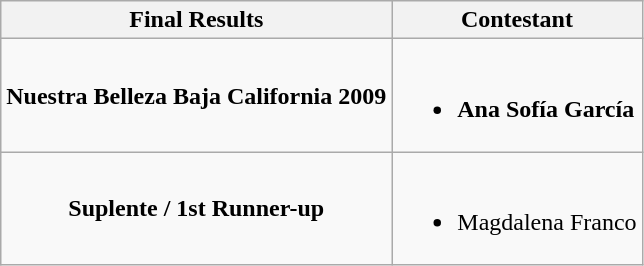<table class="wikitable">
<tr>
<th>Final Results</th>
<th>Contestant</th>
</tr>
<tr>
<td align="center"><strong>Nuestra Belleza Baja California 2009</strong></td>
<td><br><ul><li><strong>Ana Sofía García</strong></li></ul></td>
</tr>
<tr>
<td align="center"><strong>Suplente / 1st Runner-up</strong></td>
<td><br><ul><li>Magdalena Franco</li></ul></td>
</tr>
</table>
